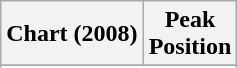<table class="wikitable">
<tr>
<th align="left">Chart (2008)</th>
<th align="left">Peak<br>Position</th>
</tr>
<tr>
</tr>
<tr>
</tr>
<tr>
</tr>
<tr>
</tr>
<tr>
</tr>
</table>
